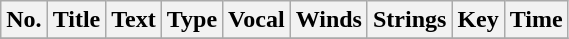<table class="wikitable plainrowheaders">
<tr>
<th scope="col">No.</th>
<th scope="col">Title</th>
<th scope="col">Text</th>
<th scope="col">Type</th>
<th scope="col">Vocal</th>
<th scope="col">Winds</th>
<th scope="col">Strings</th>
<th scope="col">Key</th>
<th scope="col">Time</th>
</tr>
<tr>
</tr>
</table>
